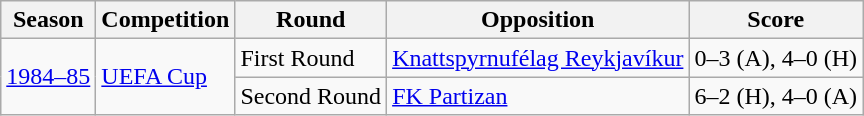<table class="wikitable">
<tr>
<th>Season</th>
<th>Competition</th>
<th>Round</th>
<th>Opposition</th>
<th>Score</th>
</tr>
<tr>
<td rowspan="2"><a href='#'>1984–85</a></td>
<td rowspan="2"><a href='#'>UEFA Cup</a></td>
<td>First Round</td>
<td> <a href='#'>Knattspyrnufélag Reykjavíkur</a></td>
<td>0–3 (A), 4–0 (H)</td>
</tr>
<tr>
<td>Second Round</td>
<td> <a href='#'>FK Partizan</a></td>
<td>6–2 (H), 4–0 (A)</td>
</tr>
</table>
